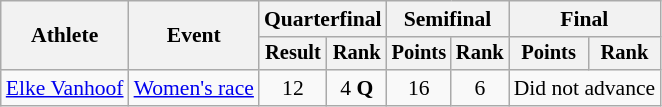<table class="wikitable" style="font-size:90%;">
<tr>
<th rowspan=2>Athlete</th>
<th rowspan=2>Event</th>
<th colspan=2>Quarterfinal</th>
<th colspan=2>Semifinal</th>
<th colspan=2>Final</th>
</tr>
<tr style="font-size:95%">
<th>Result</th>
<th>Rank</th>
<th>Points</th>
<th>Rank</th>
<th>Points</th>
<th>Rank</th>
</tr>
<tr align=center>
<td align=left><a href='#'>Elke Vanhoof</a></td>
<td align=left><a href='#'>Women's race</a></td>
<td>12</td>
<td>4 <strong>Q</strong></td>
<td>16</td>
<td>6</td>
<td colspan=2>Did not advance</td>
</tr>
</table>
